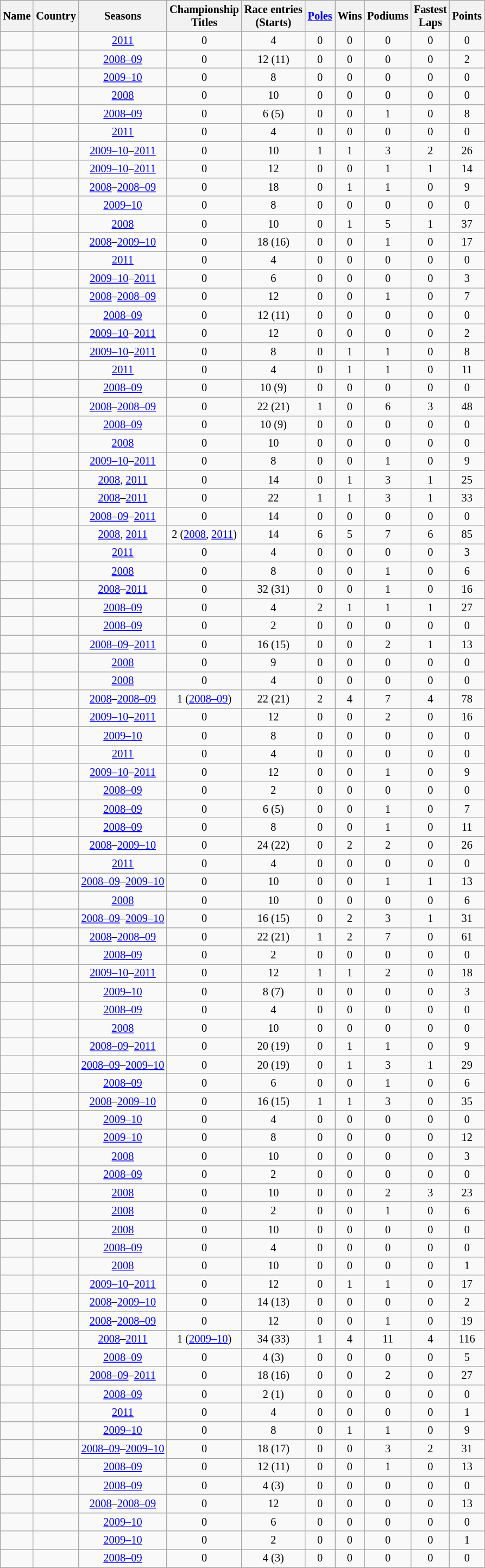<table class="wikitable sortable" style="font-size: 85%; text-align:center">
<tr>
<th>Name</th>
<th>Country</th>
<th>Seasons</th>
<th>Championship<br>Titles</th>
<th>Race entries<br>(Starts)</th>
<th><a href='#'>Poles</a></th>
<th>Wins</th>
<th>Podiums</th>
<th>Fastest<br>Laps</th>
<th>Points</th>
</tr>
<tr>
<td align=left></td>
<td align=left></td>
<td><a href='#'>2011</a></td>
<td>0</td>
<td>4</td>
<td>0</td>
<td>0</td>
<td>0</td>
<td>0</td>
<td>0</td>
</tr>
<tr>
<td align=left></td>
<td align=left></td>
<td><a href='#'>2008–09</a></td>
<td>0</td>
<td>12 (11)</td>
<td>0</td>
<td>0</td>
<td>0</td>
<td>0</td>
<td>2</td>
</tr>
<tr>
<td align=left></td>
<td align=left></td>
<td><a href='#'>2009–10</a></td>
<td>0</td>
<td>8</td>
<td>0</td>
<td>0</td>
<td>0</td>
<td>0</td>
<td>0</td>
</tr>
<tr>
<td align=left></td>
<td align=left></td>
<td><a href='#'>2008</a></td>
<td>0</td>
<td>10</td>
<td>0</td>
<td>0</td>
<td>0</td>
<td>0</td>
<td>0</td>
</tr>
<tr>
<td align=left></td>
<td align=left></td>
<td><a href='#'>2008–09</a></td>
<td>0</td>
<td>6 (5)</td>
<td>0</td>
<td>0</td>
<td>1</td>
<td>0</td>
<td>8</td>
</tr>
<tr>
<td align=left></td>
<td align=left></td>
<td><a href='#'>2011</a></td>
<td>0</td>
<td>4</td>
<td>0</td>
<td>0</td>
<td>0</td>
<td>0</td>
<td>0</td>
</tr>
<tr>
<td align=left></td>
<td align=left></td>
<td><a href='#'>2009–10</a>–<a href='#'>2011</a></td>
<td>0</td>
<td>10</td>
<td>1</td>
<td>1</td>
<td>3</td>
<td>2</td>
<td>26</td>
</tr>
<tr>
<td align=left></td>
<td align=left></td>
<td><a href='#'>2009–10</a>–<a href='#'>2011</a></td>
<td>0</td>
<td>12</td>
<td>0</td>
<td>0</td>
<td>1</td>
<td>1</td>
<td>14</td>
</tr>
<tr>
<td align=left></td>
<td align=left></td>
<td><a href='#'>2008</a>–<a href='#'>2008–09</a></td>
<td>0</td>
<td>18</td>
<td>0</td>
<td>1</td>
<td>1</td>
<td>0</td>
<td>9</td>
</tr>
<tr>
<td align=left></td>
<td align=left></td>
<td><a href='#'>2009–10</a></td>
<td>0</td>
<td>8</td>
<td>0</td>
<td>0</td>
<td>0</td>
<td>0</td>
<td>0</td>
</tr>
<tr>
<td align=left></td>
<td align=left></td>
<td><a href='#'>2008</a></td>
<td>0</td>
<td>10</td>
<td>0</td>
<td>1</td>
<td>5</td>
<td>1</td>
<td>37</td>
</tr>
<tr>
<td align=left></td>
<td align=left></td>
<td><a href='#'>2008</a>–<a href='#'>2009–10</a></td>
<td>0</td>
<td>18 (16)</td>
<td>0</td>
<td>0</td>
<td>1</td>
<td>0</td>
<td>17</td>
</tr>
<tr>
<td align=left></td>
<td align=left></td>
<td><a href='#'>2011</a></td>
<td>0</td>
<td>4</td>
<td>0</td>
<td>0</td>
<td>0</td>
<td>0</td>
<td>0</td>
</tr>
<tr>
<td align=left></td>
<td align=left></td>
<td><a href='#'>2009–10</a>–<a href='#'>2011</a></td>
<td>0</td>
<td>6</td>
<td>0</td>
<td>0</td>
<td>0</td>
<td>0</td>
<td>3</td>
</tr>
<tr>
<td align=left></td>
<td align=left></td>
<td><a href='#'>2008</a>–<a href='#'>2008–09</a></td>
<td>0</td>
<td>12</td>
<td>0</td>
<td>0</td>
<td>1</td>
<td>0</td>
<td>7</td>
</tr>
<tr>
<td align=left></td>
<td align=left></td>
<td><a href='#'>2008–09</a></td>
<td>0</td>
<td>12 (11)</td>
<td>0</td>
<td>0</td>
<td>0</td>
<td>0</td>
<td>0</td>
</tr>
<tr>
<td align=left></td>
<td align=left></td>
<td><a href='#'>2009–10</a>–<a href='#'>2011</a></td>
<td>0</td>
<td>12</td>
<td>0</td>
<td>0</td>
<td>0</td>
<td>0</td>
<td>2</td>
</tr>
<tr>
<td align=left></td>
<td align=left></td>
<td><a href='#'>2009–10</a>–<a href='#'>2011</a></td>
<td>0</td>
<td>8</td>
<td>0</td>
<td>1</td>
<td>1</td>
<td>0</td>
<td>8</td>
</tr>
<tr>
<td align=left></td>
<td align=left></td>
<td><a href='#'>2011</a></td>
<td>0</td>
<td>4</td>
<td>0</td>
<td>1</td>
<td>1</td>
<td>0</td>
<td>11</td>
</tr>
<tr>
<td align=left></td>
<td align=left></td>
<td><a href='#'>2008–09</a></td>
<td>0</td>
<td>10 (9)</td>
<td>0</td>
<td>0</td>
<td>0</td>
<td>0</td>
<td>0</td>
</tr>
<tr>
<td align=left></td>
<td align=left></td>
<td><a href='#'>2008</a>–<a href='#'>2008–09</a></td>
<td>0</td>
<td>22 (21)</td>
<td>1</td>
<td>0</td>
<td>6</td>
<td>3</td>
<td>48</td>
</tr>
<tr>
<td align=left></td>
<td align=left></td>
<td><a href='#'>2008–09</a></td>
<td>0</td>
<td>10 (9)</td>
<td>0</td>
<td>0</td>
<td>0</td>
<td>0</td>
<td>0</td>
</tr>
<tr>
<td align=left></td>
<td align=left></td>
<td><a href='#'>2008</a></td>
<td>0</td>
<td>10</td>
<td>0</td>
<td>0</td>
<td>0</td>
<td>0</td>
<td>0</td>
</tr>
<tr>
<td align=left></td>
<td align=left></td>
<td><a href='#'>2009–10</a>–<a href='#'>2011</a></td>
<td>0</td>
<td>8</td>
<td>0</td>
<td>0</td>
<td>1</td>
<td>0</td>
<td>9</td>
</tr>
<tr>
<td align=left></td>
<td align=left></td>
<td><a href='#'>2008</a>, <a href='#'>2011</a></td>
<td>0</td>
<td>14</td>
<td>0</td>
<td>1</td>
<td>3</td>
<td>1</td>
<td>25</td>
</tr>
<tr>
<td align=left></td>
<td align=left></td>
<td><a href='#'>2008</a>–<a href='#'>2011</a></td>
<td>0</td>
<td>22</td>
<td>1</td>
<td>1</td>
<td>3</td>
<td>1</td>
<td>33</td>
</tr>
<tr>
<td align=left></td>
<td align=left></td>
<td><a href='#'>2008–09</a>–<a href='#'>2011</a></td>
<td>0</td>
<td>14</td>
<td>0</td>
<td>0</td>
<td>0</td>
<td>0</td>
<td>0</td>
</tr>
<tr>
<td align=left></td>
<td align=left></td>
<td><a href='#'>2008</a>, <a href='#'>2011</a></td>
<td>2 (<a href='#'>2008</a>, <a href='#'>2011</a>)</td>
<td>14</td>
<td>6</td>
<td>5</td>
<td>7</td>
<td>6</td>
<td>85</td>
</tr>
<tr>
<td align=left></td>
<td align=left></td>
<td><a href='#'>2011</a></td>
<td>0</td>
<td>4</td>
<td>0</td>
<td>0</td>
<td>0</td>
<td>0</td>
<td>3</td>
</tr>
<tr>
<td align=left></td>
<td align=left></td>
<td><a href='#'>2008</a></td>
<td>0</td>
<td>8</td>
<td>0</td>
<td>0</td>
<td>1</td>
<td>0</td>
<td>6</td>
</tr>
<tr>
<td align=left></td>
<td align=left></td>
<td><a href='#'>2008</a>–<a href='#'>2011</a></td>
<td>0</td>
<td>32 (31)</td>
<td>0</td>
<td>0</td>
<td>1</td>
<td>0</td>
<td>16</td>
</tr>
<tr>
<td align=left></td>
<td align=left></td>
<td><a href='#'>2008–09</a></td>
<td>0</td>
<td>4</td>
<td>2</td>
<td>1</td>
<td>1</td>
<td>1</td>
<td>27</td>
</tr>
<tr>
<td align=left></td>
<td align=left></td>
<td><a href='#'>2008–09</a></td>
<td>0</td>
<td>2</td>
<td>0</td>
<td>0</td>
<td>0</td>
<td>0</td>
<td>0</td>
</tr>
<tr>
<td align=left></td>
<td align=left></td>
<td><a href='#'>2008–09</a>–<a href='#'>2011</a></td>
<td>0</td>
<td>16 (15)</td>
<td>0</td>
<td>0</td>
<td>2</td>
<td>1</td>
<td>13</td>
</tr>
<tr>
<td align=left></td>
<td align=left></td>
<td><a href='#'>2008</a></td>
<td>0</td>
<td>9</td>
<td>0</td>
<td>0</td>
<td>0</td>
<td>0</td>
<td>0</td>
</tr>
<tr>
<td align=left></td>
<td align=left></td>
<td><a href='#'>2008</a></td>
<td>0</td>
<td>4</td>
<td>0</td>
<td>0</td>
<td>0</td>
<td>0</td>
<td>0</td>
</tr>
<tr>
<td align=left></td>
<td align=left></td>
<td><a href='#'>2008</a>–<a href='#'>2008–09</a></td>
<td>1 (<a href='#'>2008–09</a>)</td>
<td>22 (21)</td>
<td>2</td>
<td>4</td>
<td>7</td>
<td>4</td>
<td>78</td>
</tr>
<tr>
<td align=left></td>
<td align=left></td>
<td><a href='#'>2009–10</a>–<a href='#'>2011</a></td>
<td>0</td>
<td>12</td>
<td>0</td>
<td>0</td>
<td>2</td>
<td>0</td>
<td>16</td>
</tr>
<tr>
<td align=left></td>
<td align=left></td>
<td><a href='#'>2009–10</a></td>
<td>0</td>
<td>8</td>
<td>0</td>
<td>0</td>
<td>0</td>
<td>0</td>
<td>0</td>
</tr>
<tr>
<td align=left></td>
<td align=left></td>
<td><a href='#'>2011</a></td>
<td>0</td>
<td>4</td>
<td>0</td>
<td>0</td>
<td>0</td>
<td>0</td>
<td>0</td>
</tr>
<tr>
<td align=left></td>
<td align=left></td>
<td><a href='#'>2009–10</a>–<a href='#'>2011</a></td>
<td>0</td>
<td>12</td>
<td>0</td>
<td>0</td>
<td>1</td>
<td>0</td>
<td>9</td>
</tr>
<tr>
<td align=left></td>
<td align=left></td>
<td><a href='#'>2008–09</a></td>
<td>0</td>
<td>2</td>
<td>0</td>
<td>0</td>
<td>0</td>
<td>0</td>
<td>0</td>
</tr>
<tr>
<td align=left></td>
<td align=left></td>
<td><a href='#'>2008–09</a></td>
<td>0</td>
<td>6 (5)</td>
<td>0</td>
<td>0</td>
<td>1</td>
<td>0</td>
<td>7</td>
</tr>
<tr>
<td align=left></td>
<td align=left></td>
<td><a href='#'>2008–09</a></td>
<td>0</td>
<td>8</td>
<td>0</td>
<td>0</td>
<td>1</td>
<td>0</td>
<td>11</td>
</tr>
<tr>
<td align=left></td>
<td align=left></td>
<td><a href='#'>2008</a>–<a href='#'>2009–10</a></td>
<td>0</td>
<td>24 (22)</td>
<td>0</td>
<td>2</td>
<td>2</td>
<td>0</td>
<td>26</td>
</tr>
<tr>
<td align=left></td>
<td align=left></td>
<td><a href='#'>2011</a></td>
<td>0</td>
<td>4</td>
<td>0</td>
<td>0</td>
<td>0</td>
<td>0</td>
<td>0</td>
</tr>
<tr>
<td align=left></td>
<td align=left></td>
<td><a href='#'>2008–09</a>–<a href='#'>2009–10</a></td>
<td>0</td>
<td>10</td>
<td>0</td>
<td>0</td>
<td>1</td>
<td>1</td>
<td>13</td>
</tr>
<tr>
<td align=left></td>
<td align=left></td>
<td><a href='#'>2008</a></td>
<td>0</td>
<td>10</td>
<td>0</td>
<td>0</td>
<td>0</td>
<td>0</td>
<td>6</td>
</tr>
<tr>
<td align=left></td>
<td align=left></td>
<td><a href='#'>2008–09</a>–<a href='#'>2009–10</a></td>
<td>0</td>
<td>16 (15)</td>
<td>0</td>
<td>2</td>
<td>3</td>
<td>1</td>
<td>31</td>
</tr>
<tr>
<td align=left></td>
<td align=left></td>
<td><a href='#'>2008</a>–<a href='#'>2008–09</a></td>
<td>0</td>
<td>22 (21)</td>
<td>1</td>
<td>2</td>
<td>7</td>
<td>0</td>
<td>61</td>
</tr>
<tr>
<td align=left></td>
<td align=left></td>
<td><a href='#'>2008–09</a></td>
<td>0</td>
<td>2</td>
<td>0</td>
<td>0</td>
<td>0</td>
<td>0</td>
<td>0</td>
</tr>
<tr>
<td align=left></td>
<td align=left></td>
<td><a href='#'>2009–10</a>–<a href='#'>2011</a></td>
<td>0</td>
<td>12</td>
<td>1</td>
<td>1</td>
<td>2</td>
<td>0</td>
<td>18</td>
</tr>
<tr>
<td align=left></td>
<td align=left></td>
<td><a href='#'>2009–10</a></td>
<td>0</td>
<td>8 (7)</td>
<td>0</td>
<td>0</td>
<td>0</td>
<td>0</td>
<td>3</td>
</tr>
<tr>
<td align=left></td>
<td align=left></td>
<td><a href='#'>2008–09</a></td>
<td>0</td>
<td>4</td>
<td>0</td>
<td>0</td>
<td>0</td>
<td>0</td>
<td>0</td>
</tr>
<tr>
<td align=left></td>
<td align=left></td>
<td><a href='#'>2008</a></td>
<td>0</td>
<td>10</td>
<td>0</td>
<td>0</td>
<td>0</td>
<td>0</td>
<td>0</td>
</tr>
<tr>
<td align=left></td>
<td align=left></td>
<td><a href='#'>2008–09</a>–<a href='#'>2011</a></td>
<td>0</td>
<td>20 (19)</td>
<td>0</td>
<td>1</td>
<td>1</td>
<td>0</td>
<td>9</td>
</tr>
<tr>
<td align=left></td>
<td align=left></td>
<td><a href='#'>2008–09</a>–<a href='#'>2009–10</a></td>
<td>0</td>
<td>20 (19)</td>
<td>0</td>
<td>1</td>
<td>3</td>
<td>1</td>
<td>29</td>
</tr>
<tr>
<td align=left></td>
<td align=left></td>
<td><a href='#'>2008–09</a></td>
<td>0</td>
<td>6</td>
<td>0</td>
<td>0</td>
<td>1</td>
<td>0</td>
<td>6</td>
</tr>
<tr>
<td align=left></td>
<td align=left></td>
<td><a href='#'>2008</a>–<a href='#'>2009–10</a></td>
<td>0</td>
<td>16 (15)</td>
<td>1</td>
<td>1</td>
<td>3</td>
<td>0</td>
<td>35</td>
</tr>
<tr>
<td align=left></td>
<td align=left></td>
<td><a href='#'>2009–10</a></td>
<td>0</td>
<td>4</td>
<td>0</td>
<td>0</td>
<td>0</td>
<td>0</td>
<td>0</td>
</tr>
<tr>
<td align=left></td>
<td align=left></td>
<td><a href='#'>2009–10</a></td>
<td>0</td>
<td>8</td>
<td>0</td>
<td>0</td>
<td>0</td>
<td>0</td>
<td>12</td>
</tr>
<tr>
<td align=left></td>
<td align=left></td>
<td><a href='#'>2008</a></td>
<td>0</td>
<td>10</td>
<td>0</td>
<td>0</td>
<td>0</td>
<td>0</td>
<td>3</td>
</tr>
<tr>
<td align=left></td>
<td align=left></td>
<td><a href='#'>2008–09</a></td>
<td>0</td>
<td>2</td>
<td>0</td>
<td>0</td>
<td>0</td>
<td>0</td>
<td>0</td>
</tr>
<tr>
<td align=left></td>
<td align=left></td>
<td><a href='#'>2008</a></td>
<td>0</td>
<td>10</td>
<td>0</td>
<td>0</td>
<td>2</td>
<td>3</td>
<td>23</td>
</tr>
<tr>
<td align=left></td>
<td align=left></td>
<td><a href='#'>2008</a></td>
<td>0</td>
<td>2</td>
<td>0</td>
<td>0</td>
<td>1</td>
<td>0</td>
<td>6</td>
</tr>
<tr>
<td align=left></td>
<td align=left></td>
<td><a href='#'>2008</a></td>
<td>0</td>
<td>10</td>
<td>0</td>
<td>0</td>
<td>0</td>
<td>0</td>
<td>0</td>
</tr>
<tr>
<td align=left></td>
<td align=left></td>
<td><a href='#'>2008–09</a></td>
<td>0</td>
<td>4</td>
<td>0</td>
<td>0</td>
<td>0</td>
<td>0</td>
<td>0</td>
</tr>
<tr>
<td align=left></td>
<td align=left></td>
<td><a href='#'>2008</a></td>
<td>0</td>
<td>10</td>
<td>0</td>
<td>0</td>
<td>0</td>
<td>0</td>
<td>1</td>
</tr>
<tr>
<td align=left></td>
<td align=left></td>
<td><a href='#'>2009–10</a>–<a href='#'>2011</a></td>
<td>0</td>
<td>12</td>
<td>0</td>
<td>1</td>
<td>1</td>
<td>0</td>
<td>17</td>
</tr>
<tr>
<td align=left></td>
<td align=left></td>
<td><a href='#'>2008</a>–<a href='#'>2009–10</a></td>
<td>0</td>
<td>14 (13)</td>
<td>0</td>
<td>0</td>
<td>0</td>
<td>0</td>
<td>2</td>
</tr>
<tr>
<td align=left></td>
<td align=left></td>
<td><a href='#'>2008</a>–<a href='#'>2008–09</a></td>
<td>0</td>
<td>12</td>
<td>0</td>
<td>0</td>
<td>1</td>
<td>0</td>
<td>19</td>
</tr>
<tr>
<td align=left></td>
<td align=left></td>
<td><a href='#'>2008</a>–<a href='#'>2011</a></td>
<td>1 (<a href='#'>2009–10</a>)</td>
<td>34 (33)</td>
<td>1</td>
<td>4</td>
<td>11</td>
<td>4</td>
<td>116</td>
</tr>
<tr>
<td align=left></td>
<td align=left></td>
<td><a href='#'>2008–09</a></td>
<td>0</td>
<td>4 (3)</td>
<td>0</td>
<td>0</td>
<td>0</td>
<td>0</td>
<td>5</td>
</tr>
<tr>
<td align=left></td>
<td align=left></td>
<td><a href='#'>2008–09</a>–<a href='#'>2011</a></td>
<td>0</td>
<td>18 (16)</td>
<td>0</td>
<td>0</td>
<td>2</td>
<td>0</td>
<td>27</td>
</tr>
<tr>
<td align=left></td>
<td align=left></td>
<td><a href='#'>2008–09</a></td>
<td>0</td>
<td>2 (1)</td>
<td>0</td>
<td>0</td>
<td>0</td>
<td>0</td>
<td>0</td>
</tr>
<tr>
<td align=left></td>
<td align=left></td>
<td><a href='#'>2011</a></td>
<td>0</td>
<td>4</td>
<td>0</td>
<td>0</td>
<td>0</td>
<td>0</td>
<td>1</td>
</tr>
<tr>
<td align=left></td>
<td align=left></td>
<td><a href='#'>2009–10</a></td>
<td>0</td>
<td>8</td>
<td>0</td>
<td>1</td>
<td>1</td>
<td>0</td>
<td>9</td>
</tr>
<tr>
<td align=left></td>
<td align=left></td>
<td><a href='#'>2008–09</a>–<a href='#'>2009–10</a></td>
<td>0</td>
<td>18 (17)</td>
<td>0</td>
<td>0</td>
<td>3</td>
<td>2</td>
<td>31</td>
</tr>
<tr>
<td align=left></td>
<td align=left></td>
<td><a href='#'>2008–09</a></td>
<td>0</td>
<td>12 (11)</td>
<td>0</td>
<td>0</td>
<td>1</td>
<td>0</td>
<td>13</td>
</tr>
<tr>
<td align=left></td>
<td align=left></td>
<td><a href='#'>2008–09</a></td>
<td>0</td>
<td>4 (3)</td>
<td>0</td>
<td>0</td>
<td>0</td>
<td>0</td>
<td>0</td>
</tr>
<tr>
<td align=left></td>
<td align=left></td>
<td><a href='#'>2008</a>–<a href='#'>2008–09</a></td>
<td>0</td>
<td>12</td>
<td>0</td>
<td>0</td>
<td>0</td>
<td>0</td>
<td>13</td>
</tr>
<tr>
<td align=left></td>
<td align=left></td>
<td><a href='#'>2009–10</a></td>
<td>0</td>
<td>6</td>
<td>0</td>
<td>0</td>
<td>0</td>
<td>0</td>
<td>0</td>
</tr>
<tr>
<td align=left></td>
<td align=left></td>
<td><a href='#'>2009–10</a></td>
<td>0</td>
<td>2</td>
<td>0</td>
<td>0</td>
<td>0</td>
<td>0</td>
<td>1</td>
</tr>
<tr>
<td align=left></td>
<td align=left></td>
<td><a href='#'>2008–09</a></td>
<td>0</td>
<td>4 (3)</td>
<td>0</td>
<td>0</td>
<td>0</td>
<td>0</td>
<td>0</td>
</tr>
</table>
